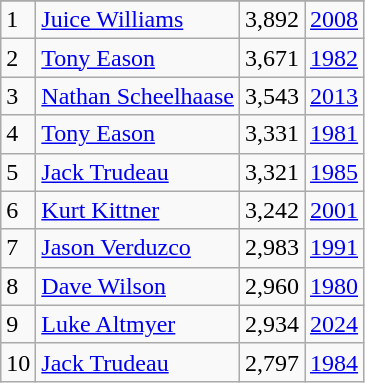<table class="wikitable">
<tr>
</tr>
<tr>
<td>1</td>
<td><a href='#'>Juice Williams</a></td>
<td><abbr>3,892</abbr></td>
<td><a href='#'>2008</a></td>
</tr>
<tr>
<td>2</td>
<td><a href='#'>Tony Eason</a></td>
<td><abbr>3,671</abbr></td>
<td><a href='#'>1982</a></td>
</tr>
<tr>
<td>3</td>
<td><a href='#'>Nathan Scheelhaase</a></td>
<td><abbr>3,543</abbr></td>
<td><a href='#'>2013</a></td>
</tr>
<tr>
<td>4</td>
<td><a href='#'>Tony Eason</a></td>
<td><abbr>3,331</abbr></td>
<td><a href='#'>1981</a></td>
</tr>
<tr>
<td>5</td>
<td><a href='#'>Jack Trudeau</a></td>
<td><abbr>3,321</abbr></td>
<td><a href='#'>1985</a></td>
</tr>
<tr>
<td>6</td>
<td><a href='#'>Kurt Kittner</a></td>
<td><abbr>3,242</abbr></td>
<td><a href='#'>2001</a></td>
</tr>
<tr>
<td>7</td>
<td><a href='#'>Jason Verduzco</a></td>
<td><abbr>2,983</abbr></td>
<td><a href='#'>1991</a></td>
</tr>
<tr>
<td>8</td>
<td><a href='#'>Dave Wilson</a></td>
<td><abbr>2,960</abbr></td>
<td><a href='#'>1980</a></td>
</tr>
<tr>
<td>9</td>
<td><a href='#'>Luke Altmyer</a></td>
<td><abbr>2,934</abbr></td>
<td><a href='#'>2024</a></td>
</tr>
<tr>
<td>10</td>
<td><a href='#'>Jack Trudeau</a></td>
<td><abbr>2,797</abbr></td>
<td><a href='#'>1984</a></td>
</tr>
</table>
